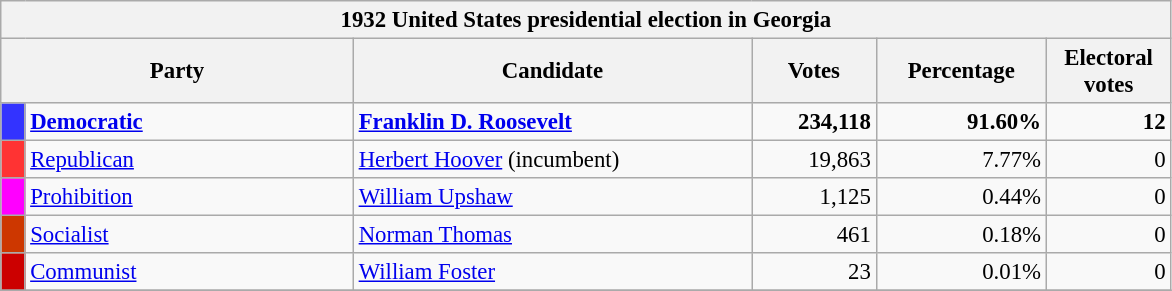<table class="wikitable" style="font-size: 95%;">
<tr>
<th colspan="6">1932 United States presidential election in Georgia</th>
</tr>
<tr>
<th colspan="2" style="width: 15em">Party</th>
<th style="width: 17em">Candidate</th>
<th style="width: 5em">Votes</th>
<th style="width: 7em">Percentage</th>
<th style="width: 5em">Electoral votes</th>
</tr>
<tr>
<th style="background-color:#3333FF; width: 3px"></th>
<td style="width: 130px"><strong><a href='#'>Democratic</a></strong></td>
<td><strong><a href='#'>Franklin D. Roosevelt</a></strong></td>
<td align="right"><strong>234,118</strong></td>
<td align="right"><strong>91.60%</strong></td>
<td align="right"><strong>12</strong></td>
</tr>
<tr>
<th style="background-color:#FF3333; width: 3px"></th>
<td style="width: 130px"><a href='#'>Republican</a></td>
<td><a href='#'>Herbert Hoover</a> (incumbent)</td>
<td align="right">19,863</td>
<td align="right">7.77%</td>
<td align="right">0</td>
</tr>
<tr>
<th style="background-color:#FF00FF; width: 3px"></th>
<td style="width: 130px"><a href='#'>Prohibition</a></td>
<td><a href='#'>William Upshaw</a></td>
<td align="right">1,125</td>
<td align="right">0.44%</td>
<td align="right">0</td>
</tr>
<tr>
<th style="background-color:#CD3700; width: 3px"></th>
<td style="width: 130px"><a href='#'>Socialist</a></td>
<td><a href='#'>Norman Thomas</a></td>
<td align="right">461</td>
<td align="right">0.18%</td>
<td align="right">0</td>
</tr>
<tr>
<th style="background-color:#c00; width: 3px"></th>
<td style="width: 130px"><a href='#'>Communist</a></td>
<td><a href='#'>William Foster</a></td>
<td align="right">23</td>
<td align="right">0.01%</td>
<td align="right">0</td>
</tr>
<tr>
</tr>
</table>
